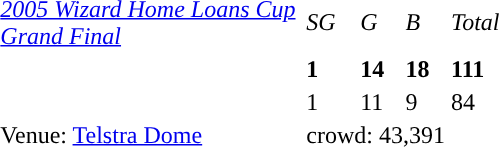<table style="margin-right:4px; margin-top:8px; float:right; border:1px No.">
<tr>
<td width=200><em><a href='#'>2005 Wizard Home Loans Cup Grand Final</a></em></td>
<td><em>SG</em></td>
<td><em>G</em></td>
<td><em>B</em></td>
<td><em>Total</em></td>
</tr>
<tr>
<td style="text-align:left"></td>
<td><strong>1</strong></td>
<td><strong>14</strong></td>
<td><strong>18</strong></td>
<td><strong>111</strong></td>
</tr>
<tr>
<td style="text-align:left"></td>
<td>1</td>
<td>11</td>
<td>9</td>
<td>84</td>
</tr>
<tr>
<td>Venue: <a href='#'>Telstra Dome</a></td>
<td colspan=3>crowd: 43,391</td>
</tr>
</table>
